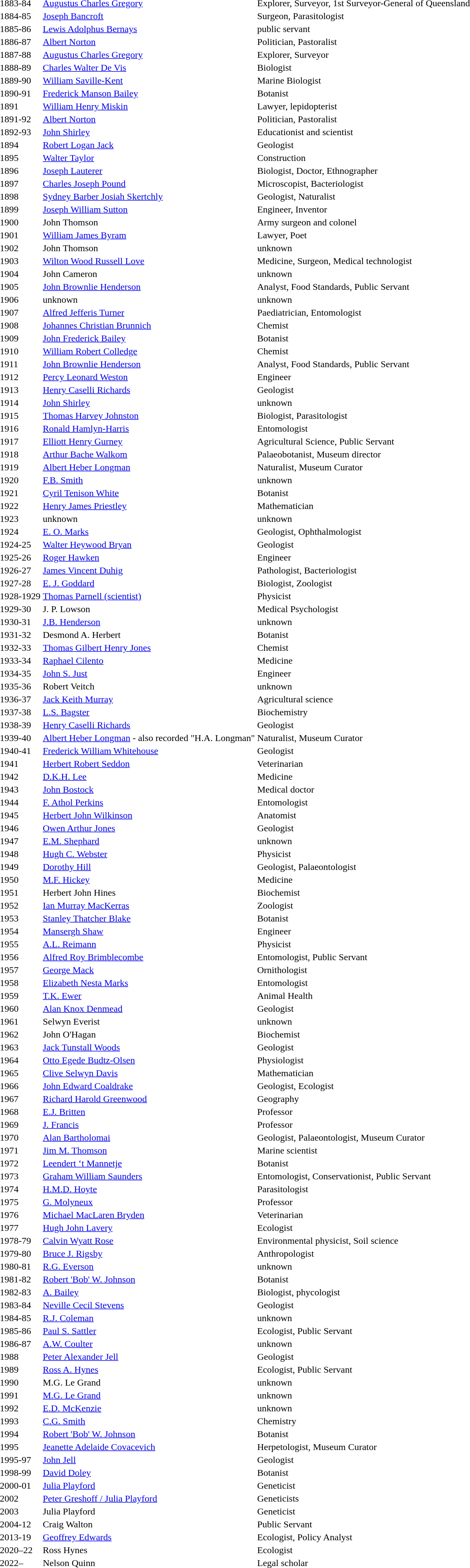<table>
<tr>
<td>1883-84</td>
<td><a href='#'>Augustus Charles Gregory</a></td>
<td>Explorer, Surveyor, 1st Surveyor-General of Queensland</td>
<td></td>
</tr>
<tr>
<td>1884-85</td>
<td><a href='#'>Joseph Bancroft</a></td>
<td>Surgeon, Parasitologist</td>
<td></td>
</tr>
<tr>
<td>1885-86</td>
<td><a href='#'>Lewis Adolphus Bernays</a></td>
<td>public servant</td>
<td></td>
</tr>
<tr>
<td>1886-87</td>
<td><a href='#'>Albert Norton</a></td>
<td>Politician, Pastoralist</td>
<td></td>
</tr>
<tr>
<td>1887-88</td>
<td><a href='#'>Augustus Charles Gregory</a></td>
<td>Explorer, Surveyor</td>
<td></td>
</tr>
<tr>
<td>1888-89</td>
<td><a href='#'>Charles Walter De Vis</a></td>
<td>Biologist</td>
<td></td>
</tr>
<tr>
<td>1889-90</td>
<td><a href='#'>William Saville-Kent</a></td>
<td>Marine Biologist</td>
<td></td>
</tr>
<tr>
<td>1890-91</td>
<td><a href='#'>Frederick Manson Bailey</a></td>
<td>Botanist</td>
<td></td>
</tr>
<tr>
<td>1891</td>
<td><a href='#'>William Henry Miskin</a></td>
<td>Lawyer, lepidopterist</td>
<td></td>
</tr>
<tr>
<td>1891-92</td>
<td><a href='#'>Albert Norton</a></td>
<td>Politician, Pastoralist</td>
<td></td>
</tr>
<tr>
<td>1892-93</td>
<td><a href='#'>John Shirley</a></td>
<td>Educationist and scientist</td>
<td></td>
</tr>
<tr>
<td>1894</td>
<td><a href='#'>Robert Logan Jack</a></td>
<td>Geologist</td>
<td></td>
</tr>
<tr>
<td>1895</td>
<td><a href='#'>Walter Taylor</a></td>
<td>Construction</td>
<td></td>
</tr>
<tr>
<td>1896</td>
<td><a href='#'>Joseph Lauterer</a></td>
<td>Biologist, Doctor, Ethnographer</td>
<td></td>
</tr>
<tr>
<td>1897</td>
<td><a href='#'>Charles Joseph Pound</a></td>
<td>Microscopist, Bacteriologist</td>
</tr>
<tr>
<td>1898</td>
<td><a href='#'>Sydney Barber Josiah Skertchly</a></td>
<td>Geologist, Naturalist</td>
</tr>
<tr>
<td>1899</td>
<td><a href='#'>Joseph William Sutton</a></td>
<td>Engineer, Inventor</td>
<td></td>
</tr>
<tr>
<td>1900</td>
<td>John Thomson</td>
<td>Army surgeon and colonel</td>
<td></td>
</tr>
<tr>
<td>1901</td>
<td><a href='#'>William James Byram</a></td>
<td>Lawyer, Poet</td>
<td></td>
</tr>
<tr>
<td>1902</td>
<td>John Thomson</td>
<td>unknown</td>
<td></td>
</tr>
<tr>
<td>1903</td>
<td><a href='#'>Wilton Wood Russell Love</a></td>
<td>Medicine, Surgeon, Medical technologist</td>
<td></td>
</tr>
<tr>
<td>1904</td>
<td>John Cameron</td>
<td>unknown</td>
<td></td>
</tr>
<tr>
<td>1905</td>
<td><a href='#'>John Brownlie Henderson</a></td>
<td>Analyst, Food Standards, Public Servant</td>
<td></td>
</tr>
<tr>
<td>1906</td>
<td>unknown</td>
<td>unknown</td>
<td></td>
</tr>
<tr>
<td>1907</td>
<td><a href='#'>Alfred Jefferis Turner</a></td>
<td>Paediatrician, Entomologist</td>
<td></td>
</tr>
<tr>
<td>1908</td>
<td><a href='#'>Johannes Christian Brunnich</a></td>
<td>Chemist</td>
<td></td>
</tr>
<tr>
<td>1909</td>
<td><a href='#'>John Frederick Bailey</a></td>
<td>Botanist</td>
<td></td>
</tr>
<tr>
<td>1910</td>
<td><a href='#'>William Robert Colledge</a></td>
<td>Chemist</td>
<td></td>
</tr>
<tr>
<td>1911</td>
<td><a href='#'>John Brownlie Henderson</a></td>
<td>Analyst, Food Standards, Public Servant</td>
<td></td>
</tr>
<tr>
<td>1912</td>
<td><a href='#'>Percy Leonard Weston</a></td>
<td>Engineer</td>
<td></td>
</tr>
<tr>
<td>1913</td>
<td><a href='#'>Henry Caselli Richards</a></td>
<td>Geologist</td>
<td></td>
</tr>
<tr>
<td>1914</td>
<td><a href='#'>John Shirley</a></td>
<td>unknown</td>
<td></td>
</tr>
<tr>
<td>1915</td>
<td><a href='#'>Thomas Harvey Johnston</a></td>
<td>Biologist, Parasitologist</td>
<td></td>
</tr>
<tr>
<td>1916</td>
<td><a href='#'>Ronald Hamlyn-Harris</a></td>
<td>Entomologist</td>
<td></td>
</tr>
<tr>
<td>1917</td>
<td><a href='#'>Elliott Henry Gurney</a></td>
<td>Agricultural Science, Public Servant</td>
<td></td>
</tr>
<tr>
<td>1918</td>
<td><a href='#'>Arthur Bache Walkom</a></td>
<td>Palaeobotanist, Museum director</td>
<td></td>
</tr>
<tr>
<td>1919</td>
<td><a href='#'>Albert Heber Longman</a></td>
<td>Naturalist, Museum Curator</td>
</tr>
<tr>
<td>1920</td>
<td><a href='#'>F.B. Smith</a></td>
<td>unknown</td>
<td></td>
</tr>
<tr>
<td>1921</td>
<td><a href='#'>Cyril Tenison White</a></td>
<td>Botanist</td>
</tr>
<tr>
<td>1922</td>
<td><a href='#'>Henry James Priestley</a></td>
<td>Mathematician</td>
<td></td>
</tr>
<tr>
<td>1923</td>
<td>unknown</td>
<td>unknown</td>
<td></td>
</tr>
<tr>
<td>1924</td>
<td><a href='#'>E. O. Marks</a></td>
<td>Geologist, Ophthalmologist</td>
</tr>
<tr>
<td>1924-25</td>
<td><a href='#'>Walter Heywood Bryan</a></td>
<td>Geologist</td>
<td></td>
</tr>
<tr>
<td>1925-26</td>
<td><a href='#'>Roger Hawken</a></td>
<td>Engineer</td>
<td></td>
</tr>
<tr>
<td>1926-27</td>
<td><a href='#'>James Vincent Duhig</a></td>
<td>Pathologist, Bacteriologist</td>
</tr>
<tr>
<td>1927-28</td>
<td><a href='#'>E. J. Goddard</a></td>
<td>Biologist, Zoologist</td>
</tr>
<tr>
<td>1928-1929</td>
<td><a href='#'>Thomas Parnell (scientist)</a></td>
<td>Physicist</td>
</tr>
<tr>
<td>1929-30</td>
<td>J. P. Lowson</td>
<td>Medical Psychologist</td>
</tr>
<tr>
<td>1930-31</td>
<td><a href='#'>J.B. Henderson</a></td>
<td>unknown</td>
</tr>
<tr>
<td>1931-32</td>
<td>Desmond A. Herbert</td>
<td>Botanist</td>
</tr>
<tr>
<td>1932-33</td>
<td><a href='#'>Thomas Gilbert Henry Jones</a></td>
<td>Chemist</td>
</tr>
<tr>
<td>1933-34</td>
<td><a href='#'>Raphael Cilento</a></td>
<td>Medicine</td>
</tr>
<tr>
<td>1934-35</td>
<td><a href='#'>John S. Just</a></td>
<td>Engineer</td>
</tr>
<tr>
<td>1935-36</td>
<td>Robert Veitch</td>
<td>unknown</td>
</tr>
<tr>
<td>1936-37</td>
<td><a href='#'>Jack Keith Murray</a></td>
<td>Agricultural science</td>
</tr>
<tr>
<td>1937-38</td>
<td><a href='#'>L.S. Bagster</a></td>
<td>Biochemistry</td>
</tr>
<tr>
<td>1938-39</td>
<td><a href='#'>Henry Caselli Richards</a></td>
<td>Geologist</td>
</tr>
<tr>
<td>1939-40</td>
<td><a href='#'>Albert Heber Longman</a> - also recorded "H.A. Longman"</td>
<td>Naturalist, Museum Curator</td>
</tr>
<tr>
<td>1940-41</td>
<td><a href='#'>Frederick William Whitehouse</a></td>
<td>Geologist</td>
</tr>
<tr>
<td>1941</td>
<td><a href='#'>Herbert Robert Seddon</a></td>
<td>Veterinarian</td>
</tr>
<tr>
<td>1942</td>
<td><a href='#'>D.K.H. Lee</a></td>
<td>Medicine</td>
</tr>
<tr>
<td>1943</td>
<td><a href='#'>John Bostock</a></td>
<td>Medical doctor</td>
</tr>
<tr>
<td>1944</td>
<td><a href='#'>F. Athol Perkins</a></td>
<td>Entomologist</td>
</tr>
<tr>
<td>1945</td>
<td><a href='#'>Herbert John Wilkinson</a></td>
<td>Anatomist</td>
</tr>
<tr>
<td>1946</td>
<td><a href='#'>Owen Arthur Jones</a></td>
<td>Geologist</td>
</tr>
<tr>
<td>1947</td>
<td><a href='#'>E.M. Shephard</a></td>
<td>unknown</td>
</tr>
<tr>
<td>1948</td>
<td><a href='#'>Hugh C. Webster</a></td>
<td>Physicist</td>
</tr>
<tr>
<td>1949</td>
<td><a href='#'>Dorothy Hill</a></td>
<td>Geologist, Palaeontologist</td>
</tr>
<tr>
<td>1950</td>
<td><a href='#'>M.F. Hickey</a></td>
<td>Medicine</td>
</tr>
<tr>
<td>1951</td>
<td>Herbert John Hines</td>
<td>Biochemist</td>
</tr>
<tr>
<td>1952</td>
<td><a href='#'>Ian Murray MacKerras</a></td>
<td>Zoologist</td>
</tr>
<tr>
<td>1953</td>
<td><a href='#'>Stanley Thatcher Blake</a></td>
<td>Botanist</td>
</tr>
<tr>
<td>1954</td>
<td><a href='#'>Mansergh Shaw</a></td>
<td>Engineer</td>
</tr>
<tr>
<td>1955</td>
<td><a href='#'>A.L. Reimann</a></td>
<td>Physicist</td>
</tr>
<tr>
<td>1956</td>
<td><a href='#'>Alfred Roy Brimblecombe</a></td>
<td>Entomologist, Public Servant</td>
</tr>
<tr>
<td>1957</td>
<td><a href='#'>George Mack</a></td>
<td>Ornithologist</td>
</tr>
<tr>
<td>1958</td>
<td><a href='#'>Elizabeth Nesta Marks</a></td>
<td>Entomologist</td>
</tr>
<tr>
<td>1959</td>
<td><a href='#'>T.K. Ewer</a></td>
<td>Animal Health</td>
</tr>
<tr>
<td>1960</td>
<td><a href='#'>Alan Knox Denmead</a></td>
<td>Geologist</td>
</tr>
<tr>
<td>1961</td>
<td>Selwyn Everist</td>
<td>unknown</td>
</tr>
<tr>
<td>1962</td>
<td>John O'Hagan</td>
<td>Biochemist</td>
</tr>
<tr>
<td>1963</td>
<td><a href='#'>Jack Tunstall Woods</a></td>
<td>Geologist</td>
</tr>
<tr>
<td>1964</td>
<td><a href='#'>Otto Egede Budtz-Olsen</a></td>
<td>Physiologist</td>
</tr>
<tr>
<td>1965</td>
<td><a href='#'>Clive Selwyn Davis</a></td>
<td>Mathematician</td>
</tr>
<tr>
<td>1966</td>
<td><a href='#'>John Edward Coaldrake</a></td>
<td>Geologist, Ecologist</td>
</tr>
<tr>
<td>1967</td>
<td><a href='#'>Richard Harold Greenwood</a></td>
<td>Geography</td>
</tr>
<tr>
<td>1968</td>
<td><a href='#'>E.J. Britten</a></td>
<td>Professor</td>
</tr>
<tr>
<td>1969</td>
<td><a href='#'>J. Francis</a></td>
<td>Professor</td>
</tr>
<tr>
<td>1970</td>
<td><a href='#'>Alan Bartholomai</a></td>
<td>Geologist, Palaeontologist, Museum Curator</td>
</tr>
<tr>
<td>1971</td>
<td><a href='#'>Jim M. Thomson</a></td>
<td>Marine scientist</td>
</tr>
<tr>
<td>1972</td>
<td><a href='#'>Leendert ‘t Mannetje</a></td>
<td>Botanist</td>
</tr>
<tr>
<td>1973</td>
<td><a href='#'>Graham William Saunders</a></td>
<td>Entomologist, Conservationist, Public Servant</td>
</tr>
<tr>
<td>1974</td>
<td><a href='#'>H.M.D. Hoyte</a></td>
<td>Parasitologist</td>
</tr>
<tr>
<td>1975</td>
<td><a href='#'>G. Molyneux</a></td>
<td>Professor</td>
</tr>
<tr>
<td>1976</td>
<td><a href='#'>Michael MacLaren Bryden</a></td>
<td>Veterinarian</td>
</tr>
<tr>
<td>1977</td>
<td><a href='#'>Hugh John Lavery</a></td>
<td>Ecologist</td>
</tr>
<tr>
<td>1978-79</td>
<td><a href='#'>Calvin Wyatt Rose</a></td>
<td>Environmental physicist, Soil science</td>
</tr>
<tr>
<td>1979-80</td>
<td><a href='#'>Bruce J. Rigsby</a></td>
<td>Anthropologist</td>
</tr>
<tr>
<td>1980-81</td>
<td><a href='#'>R.G. Everson</a></td>
<td>unknown</td>
</tr>
<tr>
<td>1981-82</td>
<td><a href='#'>Robert 'Bob' W. Johnson</a></td>
<td>Botanist</td>
</tr>
<tr>
<td>1982-83</td>
<td><a href='#'>A. Bailey</a></td>
<td>Biologist, phycologist</td>
</tr>
<tr>
<td>1983-84</td>
<td><a href='#'>Neville Cecil Stevens</a></td>
<td>Geologist</td>
</tr>
<tr>
<td>1984-85</td>
<td><a href='#'>R.J. Coleman</a></td>
<td>unknown</td>
</tr>
<tr>
<td>1985-86</td>
<td><a href='#'>Paul S. Sattler</a></td>
<td>Ecologist, Public Servant</td>
</tr>
<tr>
<td>1986-87</td>
<td><a href='#'>A.W. Coulter</a></td>
<td>unknown</td>
</tr>
<tr>
<td>1988</td>
<td><a href='#'>Peter Alexander Jell</a></td>
<td>Geologist</td>
</tr>
<tr>
<td>1989</td>
<td><a href='#'>Ross A. Hynes</a></td>
<td>Ecologist, Public Servant</td>
</tr>
<tr>
<td>1990</td>
<td>M.G. Le Grand</td>
<td>unknown</td>
</tr>
<tr>
<td>1991</td>
<td><a href='#'>M.G. Le Grand</a></td>
<td>unknown</td>
</tr>
<tr>
<td>1992</td>
<td><a href='#'>E.D. McKenzie</a></td>
<td>unknown</td>
</tr>
<tr>
<td>1993</td>
<td><a href='#'>C.G. Smith</a></td>
<td>Chemistry</td>
</tr>
<tr>
<td>1994</td>
<td><a href='#'>Robert 'Bob' W. Johnson</a></td>
<td>Botanist</td>
</tr>
<tr>
<td>1995</td>
<td><a href='#'>Jeanette Adelaide Covacevich</a></td>
<td>Herpetologist, Museum Curator</td>
</tr>
<tr>
<td>1995-97</td>
<td><a href='#'>John Jell</a></td>
<td>Geologist</td>
</tr>
<tr>
<td>1998-99</td>
<td><a href='#'>David Doley</a></td>
<td>Botanist</td>
</tr>
<tr>
<td>2000-01</td>
<td><a href='#'>Julia Playford</a></td>
<td>Geneticist</td>
</tr>
<tr>
<td>2002</td>
<td><a href='#'>Peter Greshoff / Julia Playford</a></td>
<td>Geneticists</td>
</tr>
<tr>
<td>2003</td>
<td>Julia Playford</td>
<td>Geneticist</td>
</tr>
<tr>
<td>2004-12</td>
<td>Craig Walton</td>
<td>Public Servant</td>
</tr>
<tr>
<td>2013-19</td>
<td><a href='#'>Geoffrey Edwards</a></td>
<td>Ecologist, Policy Analyst</td>
</tr>
<tr>
<td>2020–22</td>
<td>Ross Hynes</td>
<td>Ecologist</td>
</tr>
<tr>
<td>2022–</td>
<td>Nelson Quinn</td>
<td>Legal scholar</td>
</tr>
</table>
